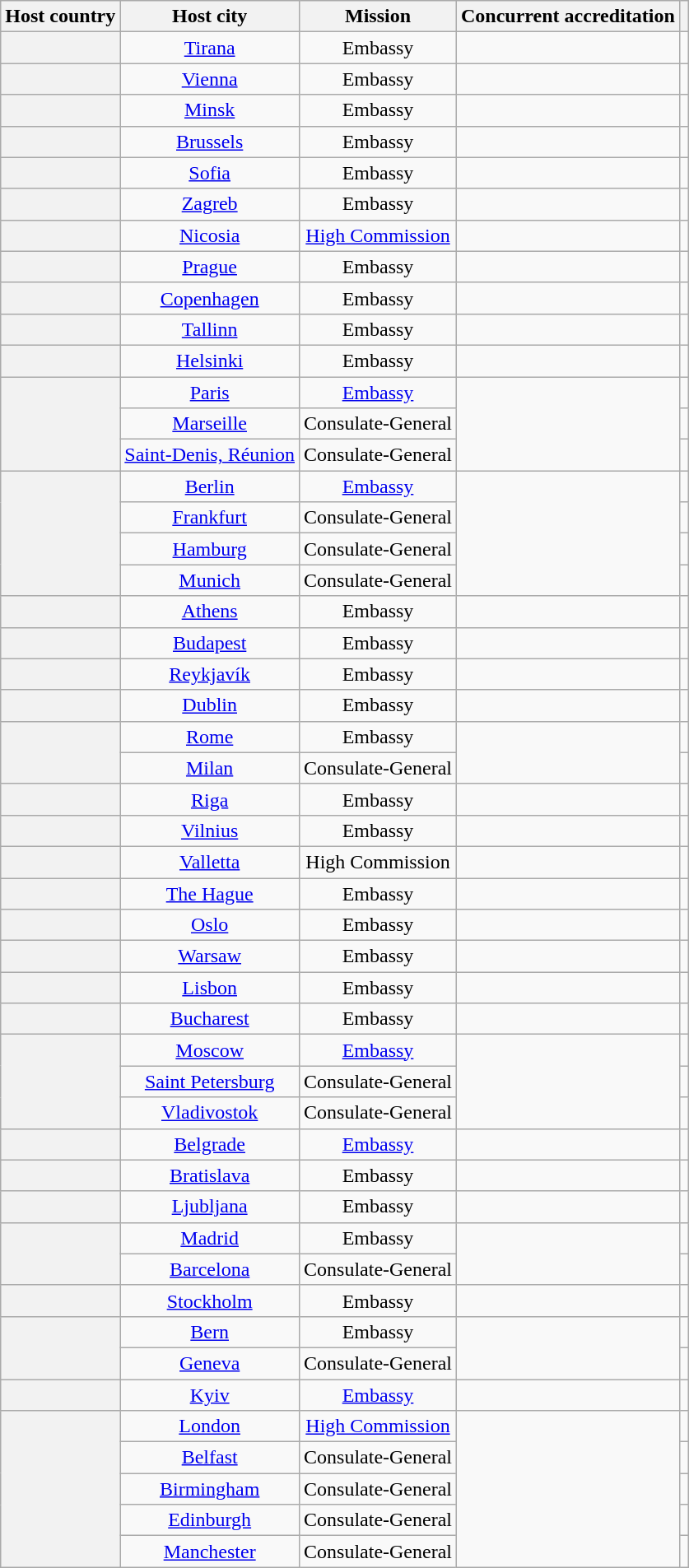<table class="wikitable plainrowheaders" style="text-align:center;">
<tr>
<th scope="col">Host country</th>
<th scope="col">Host city</th>
<th scope="col">Mission</th>
<th scope="col">Concurrent accreditation</th>
<th scope="col"></th>
</tr>
<tr>
<th scope="row"></th>
<td><a href='#'>Tirana</a></td>
<td>Embassy</td>
<td></td>
<td></td>
</tr>
<tr>
<th scope="row"></th>
<td><a href='#'>Vienna</a></td>
<td>Embassy</td>
<td></td>
<td></td>
</tr>
<tr>
<th scope="row"></th>
<td><a href='#'>Minsk</a></td>
<td>Embassy</td>
<td></td>
<td></td>
</tr>
<tr>
<th scope="row"></th>
<td><a href='#'>Brussels</a></td>
<td>Embassy</td>
<td></td>
<td></td>
</tr>
<tr>
<th scope="row"></th>
<td><a href='#'>Sofia</a></td>
<td>Embassy</td>
<td></td>
<td></td>
</tr>
<tr>
<th scope="row"></th>
<td><a href='#'>Zagreb</a></td>
<td>Embassy</td>
<td></td>
<td></td>
</tr>
<tr>
<th scope="row"></th>
<td><a href='#'>Nicosia</a></td>
<td><a href='#'>High Commission</a></td>
<td></td>
<td></td>
</tr>
<tr>
<th scope="row"></th>
<td><a href='#'>Prague</a></td>
<td>Embassy</td>
<td></td>
<td></td>
</tr>
<tr>
<th scope="row"></th>
<td><a href='#'>Copenhagen</a></td>
<td>Embassy</td>
<td></td>
<td></td>
</tr>
<tr>
<th scope="row"></th>
<td><a href='#'>Tallinn</a></td>
<td>Embassy</td>
<td></td>
<td></td>
</tr>
<tr>
<th scope="row"></th>
<td><a href='#'>Helsinki</a></td>
<td>Embassy</td>
<td></td>
<td></td>
</tr>
<tr>
<th scope="row" rowspan="3"></th>
<td><a href='#'>Paris</a></td>
<td><a href='#'>Embassy</a></td>
<td rowspan="3"></td>
<td></td>
</tr>
<tr>
<td><a href='#'>Marseille</a></td>
<td>Consulate-General</td>
<td></td>
</tr>
<tr>
<td><a href='#'>Saint-Denis, Réunion</a></td>
<td>Consulate-General</td>
<td></td>
</tr>
<tr>
<th scope="row" rowspan="4"></th>
<td><a href='#'>Berlin</a></td>
<td><a href='#'>Embassy</a></td>
<td rowspan="4"></td>
<td></td>
</tr>
<tr>
<td><a href='#'>Frankfurt</a></td>
<td>Consulate-General</td>
<td></td>
</tr>
<tr>
<td><a href='#'>Hamburg</a></td>
<td>Consulate-General</td>
<td></td>
</tr>
<tr>
<td><a href='#'>Munich</a></td>
<td>Consulate-General</td>
<td></td>
</tr>
<tr>
<th scope="row"></th>
<td><a href='#'>Athens</a></td>
<td>Embassy</td>
<td></td>
<td></td>
</tr>
<tr>
<th scope="row"></th>
<td><a href='#'>Budapest</a></td>
<td>Embassy</td>
<td></td>
<td></td>
</tr>
<tr>
<th scope="row"></th>
<td><a href='#'>Reykjavík</a></td>
<td>Embassy</td>
<td></td>
<td></td>
</tr>
<tr>
<th scope="row"></th>
<td><a href='#'>Dublin</a></td>
<td>Embassy</td>
<td></td>
<td></td>
</tr>
<tr>
<th scope="row" rowspan="2"></th>
<td><a href='#'>Rome</a></td>
<td>Embassy</td>
<td rowspan="2"></td>
<td></td>
</tr>
<tr>
<td><a href='#'>Milan</a></td>
<td>Consulate-General</td>
<td></td>
</tr>
<tr>
<th scope="row"></th>
<td><a href='#'>Riga</a></td>
<td>Embassy</td>
<td></td>
<td></td>
</tr>
<tr>
<th scope="row"></th>
<td><a href='#'>Vilnius</a></td>
<td>Embassy</td>
<td></td>
<td></td>
</tr>
<tr>
<th scope="row"></th>
<td><a href='#'>Valletta</a></td>
<td>High Commission</td>
<td></td>
<td></td>
</tr>
<tr>
<th scope="row"></th>
<td><a href='#'>The Hague</a></td>
<td>Embassy</td>
<td></td>
<td></td>
</tr>
<tr>
<th scope="row"></th>
<td><a href='#'>Oslo</a></td>
<td>Embassy</td>
<td></td>
<td></td>
</tr>
<tr>
<th scope="row"></th>
<td><a href='#'>Warsaw</a></td>
<td>Embassy</td>
<td></td>
<td></td>
</tr>
<tr>
<th scope="row"></th>
<td><a href='#'>Lisbon</a></td>
<td>Embassy</td>
<td></td>
<td></td>
</tr>
<tr>
<th scope="row"></th>
<td><a href='#'>Bucharest</a></td>
<td>Embassy</td>
<td></td>
<td></td>
</tr>
<tr>
<th scope="row" rowspan="3"></th>
<td><a href='#'>Moscow</a></td>
<td><a href='#'>Embassy</a></td>
<td rowspan="3"></td>
<td></td>
</tr>
<tr>
<td><a href='#'>Saint Petersburg</a></td>
<td>Consulate-General</td>
<td></td>
</tr>
<tr>
<td><a href='#'>Vladivostok</a></td>
<td>Consulate-General</td>
<td></td>
</tr>
<tr>
<th scope="row"></th>
<td><a href='#'>Belgrade</a></td>
<td><a href='#'>Embassy</a></td>
<td></td>
<td></td>
</tr>
<tr>
<th scope="row"></th>
<td><a href='#'>Bratislava</a></td>
<td>Embassy</td>
<td></td>
<td></td>
</tr>
<tr>
<th scope="row"></th>
<td><a href='#'>Ljubljana</a></td>
<td>Embassy</td>
<td></td>
<td></td>
</tr>
<tr>
<th scope="row" rowspan="2"></th>
<td><a href='#'>Madrid</a></td>
<td>Embassy</td>
<td rowspan="2"></td>
<td></td>
</tr>
<tr>
<td><a href='#'>Barcelona</a></td>
<td>Consulate-General</td>
<td></td>
</tr>
<tr>
<th scope="row"></th>
<td><a href='#'>Stockholm</a></td>
<td>Embassy</td>
<td></td>
<td></td>
</tr>
<tr>
<th scope="row" rowspan="2"></th>
<td><a href='#'>Bern</a></td>
<td>Embassy</td>
<td rowspan="2"></td>
<td></td>
</tr>
<tr>
<td><a href='#'>Geneva</a></td>
<td>Consulate-General</td>
<td></td>
</tr>
<tr>
<th scope="row"></th>
<td><a href='#'>Kyiv</a></td>
<td><a href='#'>Embassy</a></td>
<td></td>
<td></td>
</tr>
<tr>
<th rowspan="5" scope="row"></th>
<td><a href='#'>London</a></td>
<td><a href='#'>High Commission</a></td>
<td rowspan="5"></td>
<td></td>
</tr>
<tr>
<td><a href='#'>Belfast</a></td>
<td>Consulate-General</td>
<td></td>
</tr>
<tr>
<td><a href='#'>Birmingham</a></td>
<td>Consulate-General</td>
<td></td>
</tr>
<tr>
<td><a href='#'>Edinburgh</a></td>
<td>Consulate-General</td>
<td></td>
</tr>
<tr>
<td><a href='#'>Manchester</a></td>
<td>Consulate-General</td>
<td></td>
</tr>
</table>
